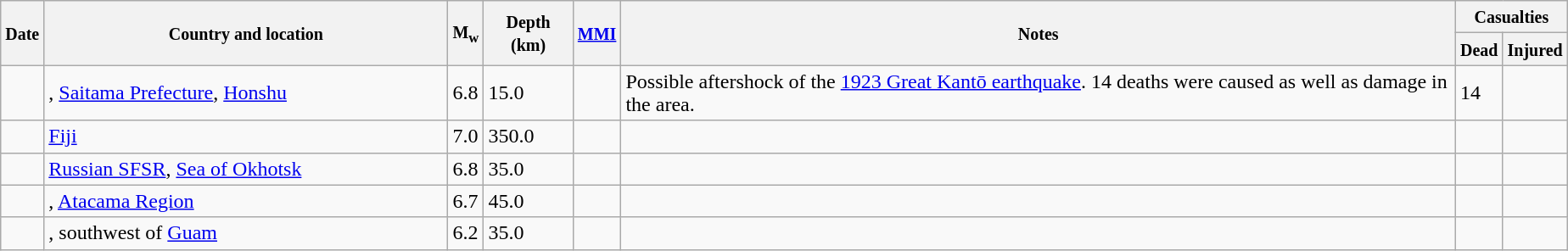<table class="wikitable sortable sort-under" style="border:1px black; margin-left:1em;">
<tr>
<th rowspan="2"><small>Date</small></th>
<th rowspan="2" style="width: 310px"><small>Country and location</small></th>
<th rowspan="2"><small>M<sub>w</sub></small></th>
<th rowspan="2"><small>Depth (km)</small></th>
<th rowspan="2"><small><a href='#'>MMI</a></small></th>
<th rowspan="2" class="unsortable"><small>Notes</small></th>
<th colspan="2"><small>Casualties</small></th>
</tr>
<tr>
<th><small>Dead</small></th>
<th><small>Injured</small></th>
</tr>
<tr>
<td></td>
<td>, <a href='#'>Saitama Prefecture</a>, <a href='#'>Honshu</a></td>
<td>6.8</td>
<td>15.0</td>
<td></td>
<td>Possible aftershock of the <a href='#'>1923 Great Kantō earthquake</a>. 14 deaths were caused as well as damage in the area.</td>
<td>14</td>
<td></td>
</tr>
<tr>
<td></td>
<td> <a href='#'>Fiji</a></td>
<td>7.0</td>
<td>350.0</td>
<td></td>
<td></td>
<td></td>
<td></td>
</tr>
<tr>
<td></td>
<td> <a href='#'>Russian SFSR</a>, <a href='#'>Sea of Okhotsk</a></td>
<td>6.8</td>
<td>35.0</td>
<td></td>
<td></td>
<td></td>
<td></td>
</tr>
<tr>
<td></td>
<td>, <a href='#'>Atacama Region</a></td>
<td>6.7</td>
<td>45.0</td>
<td></td>
<td></td>
<td></td>
<td></td>
</tr>
<tr>
<td></td>
<td>, southwest of <a href='#'>Guam</a></td>
<td>6.2</td>
<td>35.0</td>
<td></td>
<td></td>
<td></td>
<td></td>
</tr>
</table>
